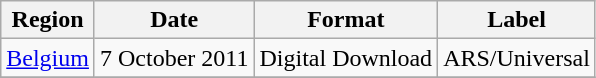<table class=wikitable>
<tr>
<th>Region</th>
<th>Date</th>
<th>Format</th>
<th>Label</th>
</tr>
<tr>
<td><a href='#'>Belgium</a></td>
<td>7 October 2011</td>
<td>Digital Download</td>
<td>ARS/Universal</td>
</tr>
<tr>
</tr>
</table>
